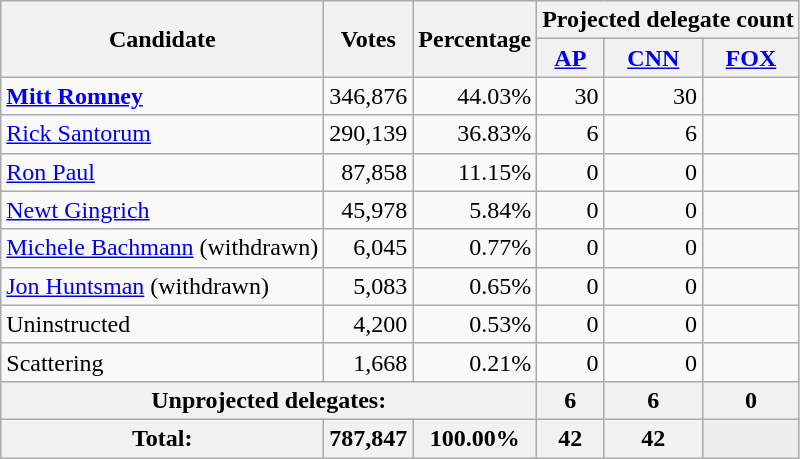<table class="wikitable" style="text-align:right;">
<tr>
<th rowspan="2">Candidate</th>
<th rowspan="2">Votes</th>
<th rowspan="2">Percentage</th>
<th colspan="3">Projected delegate count</th>
</tr>
<tr>
<th><a href='#'>AP</a></th>
<th><a href='#'>CNN</a><br></th>
<th><a href='#'>FOX</a><br></th>
</tr>
<tr>
<td style="text-align:left;"> <strong><a href='#'>Mitt Romney</a></strong></td>
<td>346,876</td>
<td>44.03%</td>
<td>30</td>
<td>30</td>
<td></td>
</tr>
<tr>
<td style="text-align:left;"><a href='#'>Rick Santorum</a></td>
<td>290,139</td>
<td>36.83%</td>
<td>6</td>
<td>6</td>
<td></td>
</tr>
<tr>
<td style="text-align:left;"><a href='#'>Ron Paul</a></td>
<td>87,858</td>
<td>11.15%</td>
<td>0</td>
<td>0</td>
<td></td>
</tr>
<tr>
<td style="text-align:left;"><a href='#'>Newt Gingrich</a></td>
<td>45,978</td>
<td>5.84%</td>
<td>0</td>
<td>0</td>
<td></td>
</tr>
<tr>
<td style="text-align:left;"><a href='#'>Michele Bachmann</a> (withdrawn)</td>
<td>6,045</td>
<td>0.77%</td>
<td>0</td>
<td>0</td>
<td></td>
</tr>
<tr>
<td style="text-align:left;"><a href='#'>Jon Huntsman</a> (withdrawn)</td>
<td>5,083</td>
<td>0.65%</td>
<td>0</td>
<td>0</td>
<td></td>
</tr>
<tr>
<td style="text-align:left;">Uninstructed</td>
<td>4,200</td>
<td>0.53%</td>
<td>0</td>
<td>0</td>
<td></td>
</tr>
<tr>
<td style="text-align:left;">Scattering</td>
<td>1,668</td>
<td>0.21%</td>
<td>0</td>
<td>0</td>
<td></td>
</tr>
<tr style="background:#eee;">
<th colspan="3">Unprojected delegates:</th>
<th>6</th>
<th>6</th>
<th>0</th>
</tr>
<tr style="background:#eee;">
<th>Total:</th>
<th>787,847</th>
<th>100.00%</th>
<th>42</th>
<th>42</th>
<td></td>
</tr>
</table>
